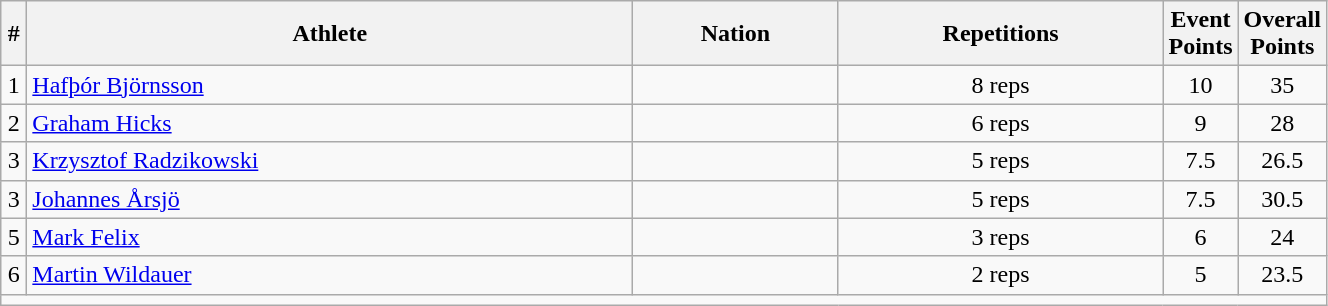<table class="wikitable sortable" style="text-align:center;width: 70%;">
<tr>
<th scope="col" style="width: 10px;">#</th>
<th scope="col">Athlete</th>
<th scope="col">Nation</th>
<th scope="col">Repetitions</th>
<th scope="col" style="width: 10px;">Event Points</th>
<th scope="col" style="width: 10px;">Overall Points</th>
</tr>
<tr>
<td>1</td>
<td align=left><a href='#'>Hafþór Björnsson</a></td>
<td align=left></td>
<td>8 reps</td>
<td>10</td>
<td>35</td>
</tr>
<tr>
<td>2</td>
<td align=left><a href='#'>Graham Hicks</a></td>
<td align=left></td>
<td>6 reps</td>
<td>9</td>
<td>28</td>
</tr>
<tr>
<td>3</td>
<td align=left><a href='#'>Krzysztof Radzikowski</a></td>
<td align=left></td>
<td>5 reps</td>
<td>7.5</td>
<td>26.5</td>
</tr>
<tr>
<td>3</td>
<td align=left><a href='#'>Johannes Årsjö</a></td>
<td align=left></td>
<td>5 reps</td>
<td>7.5</td>
<td>30.5</td>
</tr>
<tr>
<td>5</td>
<td align=left><a href='#'>Mark Felix</a></td>
<td align=left></td>
<td>3 reps</td>
<td>6</td>
<td>24</td>
</tr>
<tr>
<td>6</td>
<td align=left><a href='#'>Martin Wildauer</a></td>
<td align=left></td>
<td>2 reps</td>
<td>5</td>
<td>23.5</td>
</tr>
<tr class="sortbottom">
<td colspan="6"></td>
</tr>
</table>
